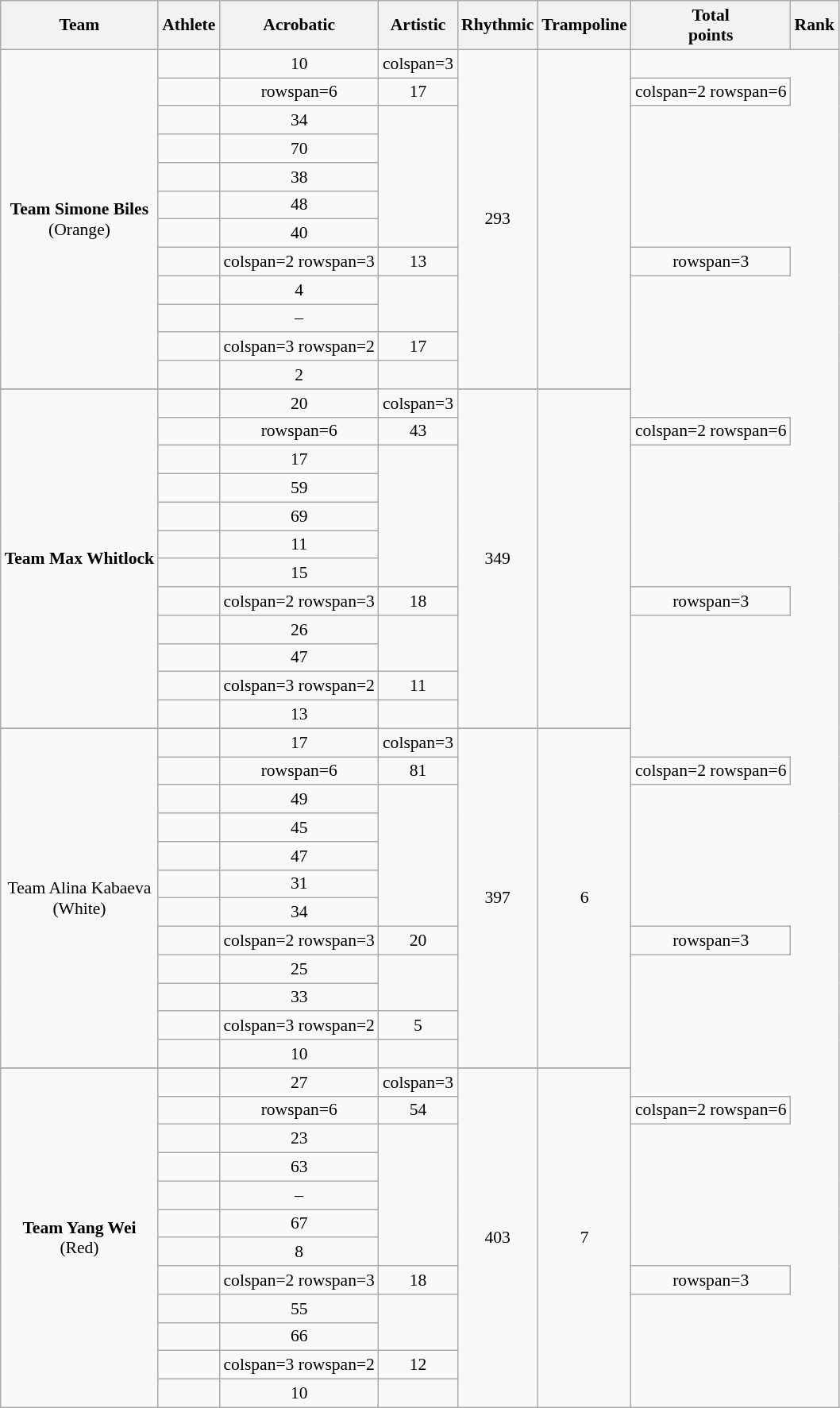<table class="wikitable" style="text-align:center;font-size:90%">
<tr>
<th>Team</th>
<th>Athlete</th>
<th>Acrobatic</th>
<th>Artistic</th>
<th>Rhythmic</th>
<th>Trampoline</th>
<th>Total<br>points</th>
<th>Rank</th>
</tr>
<tr>
<td rowspan=12><strong>Team Simone Biles</strong><br>(Orange)</td>
<td align=left><br></td>
<td>10</td>
<td>colspan=3 </td>
<td rowspan=12>293</td>
<td rowspan=12></td>
</tr>
<tr>
<td align=left></td>
<td>rowspan=6 </td>
<td>17</td>
<td>colspan=2 rowspan=6 </td>
</tr>
<tr>
<td align=left></td>
<td>34</td>
</tr>
<tr>
<td align=left></td>
<td>70</td>
</tr>
<tr>
<td align=left></td>
<td>38</td>
</tr>
<tr>
<td align=left></td>
<td>48</td>
</tr>
<tr>
<td align=left></td>
<td>40</td>
</tr>
<tr>
<td align=left></td>
<td>colspan=2 rowspan=3 </td>
<td>13</td>
<td>rowspan=3 </td>
</tr>
<tr>
<td align=left></td>
<td>4</td>
</tr>
<tr>
<td align=left></td>
<td>–</td>
</tr>
<tr>
<td align=left></td>
<td>colspan=3 rowspan=2 </td>
<td>17</td>
</tr>
<tr>
<td align=left></td>
<td>2</td>
</tr>
<tr>
</tr>
<tr align=center>
<td rowspan=12><strong>Team Max Whitlock</strong></td>
<td align=left><br></td>
<td>20</td>
<td>colspan=3 </td>
<td rowspan=12>349</td>
<td rowspan=12></td>
</tr>
<tr align=center>
<td align=left></td>
<td>rowspan=6 </td>
<td>43</td>
<td>colspan=2 rowspan=6 </td>
</tr>
<tr align=center>
<td align=left></td>
<td>17</td>
</tr>
<tr align=center>
<td align=left></td>
<td>59</td>
</tr>
<tr align=center>
<td align=left></td>
<td>69</td>
</tr>
<tr align=center>
<td align=left></td>
<td>11</td>
</tr>
<tr align=center>
<td align=left></td>
<td>15</td>
</tr>
<tr align=center>
<td align=left></td>
<td>colspan=2 rowspan=3 </td>
<td>18</td>
<td>rowspan=3 </td>
</tr>
<tr align=center>
<td align=left></td>
<td>26</td>
</tr>
<tr align=center>
<td align=left></td>
<td>47</td>
</tr>
<tr align=center>
<td align=left></td>
<td>colspan=3 rowspan=2 </td>
<td>11</td>
</tr>
<tr align=center>
<td align=left></td>
<td>13</td>
</tr>
<tr>
</tr>
<tr align=center>
<td rowspan=12>Team Alina Kabaeva<br>(White)</td>
<td align=left><br></td>
<td>17</td>
<td>colspan=3 </td>
<td rowspan=12>397</td>
<td rowspan=12>6</td>
</tr>
<tr>
<td align=left></td>
<td>rowspan=6 </td>
<td>81</td>
<td>colspan=2 rowspan=6 </td>
</tr>
<tr>
<td align=left></td>
<td>49</td>
</tr>
<tr>
<td align=left></td>
<td>45</td>
</tr>
<tr>
<td align=left></td>
<td>47</td>
</tr>
<tr>
<td align=left></td>
<td>31</td>
</tr>
<tr>
<td align=left></td>
<td>34</td>
</tr>
<tr>
<td align=left></td>
<td>colspan=2 rowspan=3 </td>
<td>20</td>
<td>rowspan=3 </td>
</tr>
<tr>
<td align=left></td>
<td>25</td>
</tr>
<tr>
<td align=left></td>
<td>33</td>
</tr>
<tr>
<td align=left></td>
<td>colspan=3 rowspan=2 </td>
<td>5</td>
</tr>
<tr>
<td align=left></td>
<td>10</td>
</tr>
<tr>
</tr>
<tr align=center>
<td rowspan=12><strong>Team Yang Wei</strong><br>(Red)</td>
<td align=left><br></td>
<td>27</td>
<td>colspan=3 </td>
<td rowspan=12>403</td>
<td rowspan=12>7</td>
</tr>
<tr align=center>
<td align=left></td>
<td>rowspan=6 </td>
<td>54</td>
<td>colspan=2 rowspan=6 </td>
</tr>
<tr align=center>
<td align=left></td>
<td>23</td>
</tr>
<tr align=center>
<td align=left></td>
<td>63</td>
</tr>
<tr align=center>
<td align=left></td>
<td>–</td>
</tr>
<tr align=center>
<td align=left></td>
<td>67</td>
</tr>
<tr align=center>
<td align=left></td>
<td>8</td>
</tr>
<tr align=center>
<td align=left></td>
<td>colspan=2 rowspan=3 </td>
<td>18</td>
<td>rowspan=3 </td>
</tr>
<tr align=center>
<td align=left></td>
<td>55</td>
</tr>
<tr align=center>
<td align=left></td>
<td>66</td>
</tr>
<tr align=center>
<td align=left></td>
<td>colspan=3 rowspan=2 </td>
<td>12</td>
</tr>
<tr align=center>
<td align=left></td>
<td>10</td>
</tr>
</table>
